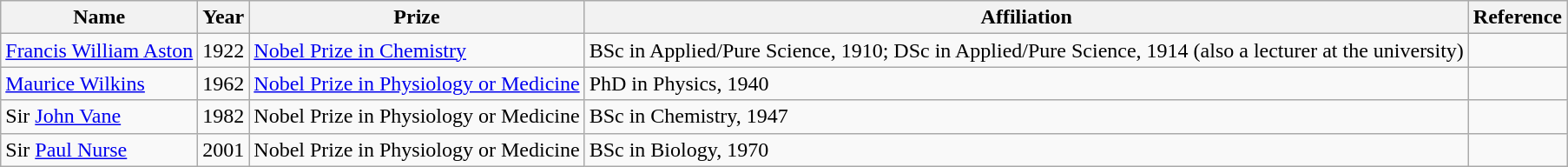<table class="wikitable">
<tr>
<th>Name</th>
<th>Year</th>
<th>Prize</th>
<th>Affiliation</th>
<th>Reference</th>
</tr>
<tr>
<td><a href='#'>Francis William Aston</a></td>
<td>1922</td>
<td><a href='#'>Nobel Prize in Chemistry</a></td>
<td>BSc in Applied/Pure Science, 1910; DSc in Applied/Pure Science, 1914 (also a lecturer at the university)</td>
<td></td>
</tr>
<tr>
<td><a href='#'>Maurice Wilkins</a></td>
<td>1962</td>
<td><a href='#'>Nobel Prize in Physiology or Medicine</a></td>
<td>PhD in Physics, 1940</td>
<td></td>
</tr>
<tr>
<td>Sir <a href='#'>John Vane</a></td>
<td>1982</td>
<td>Nobel Prize in Physiology or Medicine</td>
<td>BSc in Chemistry, 1947</td>
<td></td>
</tr>
<tr>
<td>Sir <a href='#'>Paul Nurse</a></td>
<td>2001</td>
<td>Nobel Prize in Physiology or Medicine</td>
<td>BSc in Biology, 1970</td>
<td></td>
</tr>
</table>
